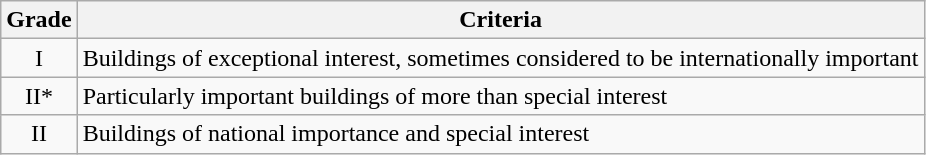<table class="wikitable">
<tr>
<th>Grade</th>
<th>Criteria</th>
</tr>
<tr>
<td align="center" >I</td>
<td>Buildings of exceptional interest, sometimes considered to be internationally important</td>
</tr>
<tr>
<td align="center" >II*</td>
<td>Particularly important buildings of more than special interest</td>
</tr>
<tr>
<td align="center" >II</td>
<td>Buildings of national importance and special interest</td>
</tr>
</table>
